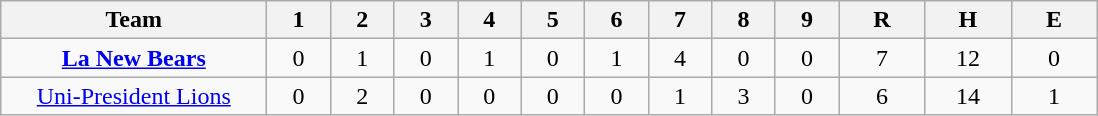<table class=wikitable style="text-align:center">
<tr>
<th width = "170">Team</th>
<th width = "35">1</th>
<th width = "35">2</th>
<th width = "35">3</th>
<th width = "35">4</th>
<th width = "35">5</th>
<th width = "35">6</th>
<th width = "35">7</th>
<th width = "35">8</th>
<th width = "35">9</th>
<th width = "50">R</th>
<th width = "50">H</th>
<th width = "50">E</th>
</tr>
<tr>
<td><strong><a href='#'>La New Bears</a></strong></td>
<td>0</td>
<td>1</td>
<td>0</td>
<td>1</td>
<td>0</td>
<td>1</td>
<td>4</td>
<td>0</td>
<td>0</td>
<td>7</td>
<td>12</td>
<td>0</td>
</tr>
<tr>
<td><a href='#'>Uni-President Lions</a></td>
<td>0</td>
<td>2</td>
<td>0</td>
<td>0</td>
<td>0</td>
<td>0</td>
<td>1</td>
<td>3</td>
<td>0</td>
<td>6</td>
<td>14</td>
<td>1</td>
</tr>
</table>
